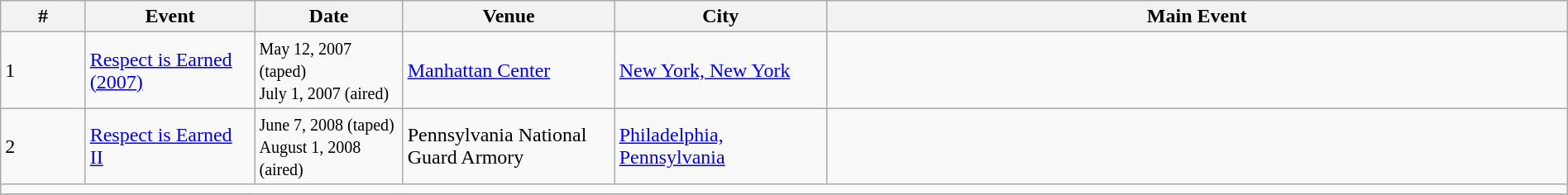<table class="wikitable" align="center" width="100%">
<tr>
<th width="4%">#</th>
<th width="8%">Event</th>
<th width="7%">Date</th>
<th width="10%">Venue</th>
<th width="10%">City</th>
<th width="35%">Main Event</th>
</tr>
<tr>
<td>1</td>
<td><a href='#'>Respect is Earned (2007)</a></td>
<td><small>May 12, 2007 (taped)</small><br><small>July 1, 2007 (aired)</small></td>
<td><a href='#'>Manhattan Center</a></td>
<td><a href='#'>New York, New York</a></td>
<td></td>
</tr>
<tr>
<td>2</td>
<td><a href='#'>Respect is Earned II</a></td>
<td><small>June 7, 2008 (taped)</small><br><small>August 1, 2008 (aired)</small></td>
<td>Pennsylvania National Guard Armory</td>
<td><a href='#'>Philadelphia, Pennsylvania</a></td>
<td></td>
</tr>
<tr>
<td colspan="10"></td>
</tr>
<tr>
</tr>
</table>
